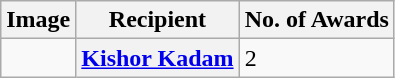<table class="wikitable">
<tr>
<th>Image</th>
<th>Recipient</th>
<th>No. of Awards</th>
</tr>
<tr>
<td></td>
<th><a href='#'>Kishor Kadam</a></th>
<td>2</td>
</tr>
</table>
